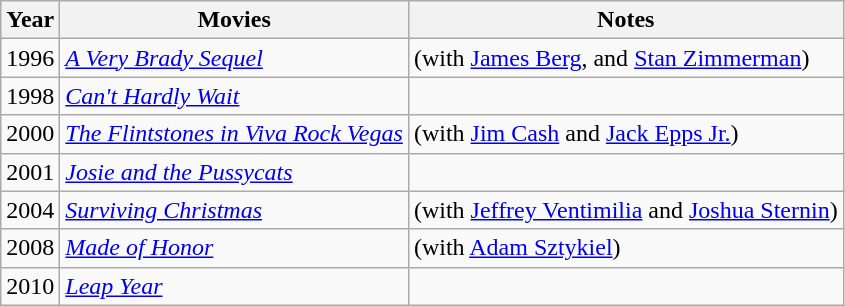<table class="wikitable sortable Wikitable">
<tr>
<th>Year</th>
<th>Movies</th>
<th>Notes</th>
</tr>
<tr>
<td>1996</td>
<td><em><a href='#'>A Very Brady Sequel</a></em></td>
<td>(with <a href='#'>James Berg</a>, and <a href='#'>Stan Zimmerman</a>)</td>
</tr>
<tr>
<td>1998</td>
<td><em><a href='#'>Can't Hardly Wait</a></em></td>
<td></td>
</tr>
<tr>
<td>2000</td>
<td><em><a href='#'>The Flintstones in Viva Rock Vegas</a></em></td>
<td>(with <a href='#'>Jim Cash</a> and <a href='#'>Jack Epps Jr.</a>)</td>
</tr>
<tr>
<td>2001</td>
<td><em><a href='#'>Josie and the Pussycats</a></em></td>
<td></td>
</tr>
<tr>
<td>2004</td>
<td><em><a href='#'>Surviving Christmas</a></em></td>
<td>(with <a href='#'>Jeffrey Ventimilia</a> and <a href='#'>Joshua Sternin</a>)</td>
</tr>
<tr>
<td>2008</td>
<td><em><a href='#'>Made of Honor</a></em></td>
<td>(with <a href='#'>Adam Sztykiel</a>)</td>
</tr>
<tr>
<td>2010</td>
<td><em><a href='#'>Leap Year</a></em></td>
<td></td>
</tr>
</table>
